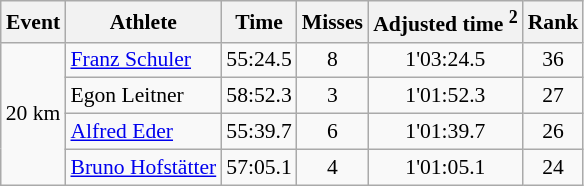<table class="wikitable" style="font-size:90%">
<tr>
<th>Event</th>
<th>Athlete</th>
<th>Time</th>
<th>Misses</th>
<th>Adjusted time <sup>2</sup></th>
<th>Rank</th>
</tr>
<tr>
<td rowspan="4">20 km</td>
<td><a href='#'>Franz Schuler</a></td>
<td align="center">55:24.5</td>
<td align="center">8</td>
<td align="center">1'03:24.5</td>
<td align="center">36</td>
</tr>
<tr>
<td>Egon Leitner</td>
<td align="center">58:52.3</td>
<td align="center">3</td>
<td align="center">1'01:52.3</td>
<td align="center">27</td>
</tr>
<tr>
<td><a href='#'>Alfred Eder</a></td>
<td align="center">55:39.7</td>
<td align="center">6</td>
<td align="center">1'01:39.7</td>
<td align="center">26</td>
</tr>
<tr>
<td><a href='#'>Bruno Hofstätter</a></td>
<td align="center">57:05.1</td>
<td align="center">4</td>
<td align="center">1'01:05.1</td>
<td align="center">24</td>
</tr>
</table>
